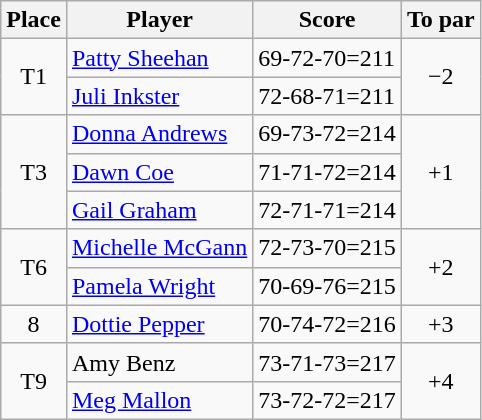<table class="wikitable">
<tr>
<th>Place</th>
<th>Player</th>
<th>Score</th>
<th>To par</th>
</tr>
<tr>
<td align=center rowspan=2>T1</td>
<td> <a href='#'>Patty Sheehan</a></td>
<td>69-72-70=211</td>
<td rowspan=2 align=center>−2</td>
</tr>
<tr>
<td> <a href='#'>Juli Inkster</a></td>
<td>72-68-71=211</td>
</tr>
<tr>
<td rowspan=3 align=center>T3</td>
<td> <a href='#'>Donna Andrews</a></td>
<td>69-73-72=214</td>
<td rowspan=3 align=center>+1</td>
</tr>
<tr>
<td> <a href='#'>Dawn Coe</a></td>
<td>71-71-72=214</td>
</tr>
<tr>
<td> <a href='#'>Gail Graham</a></td>
<td>72-71-71=214</td>
</tr>
<tr>
<td rowspan=2 align=center>T6</td>
<td> <a href='#'>Michelle McGann</a></td>
<td>72-73-70=215</td>
<td rowspan=2 align=center>+2</td>
</tr>
<tr>
<td> <a href='#'>Pamela Wright</a></td>
<td>70-69-76=215</td>
</tr>
<tr>
<td align=center>8</td>
<td> <a href='#'>Dottie Pepper</a></td>
<td>70-74-72=216</td>
<td align=center>+3</td>
</tr>
<tr>
<td rowspan=2 align=center>T9</td>
<td> Amy Benz</td>
<td>73-71-73=217</td>
<td rowspan=2 align=center>+4</td>
</tr>
<tr>
<td> <a href='#'>Meg Mallon</a></td>
<td>73-72-72=217</td>
</tr>
</table>
